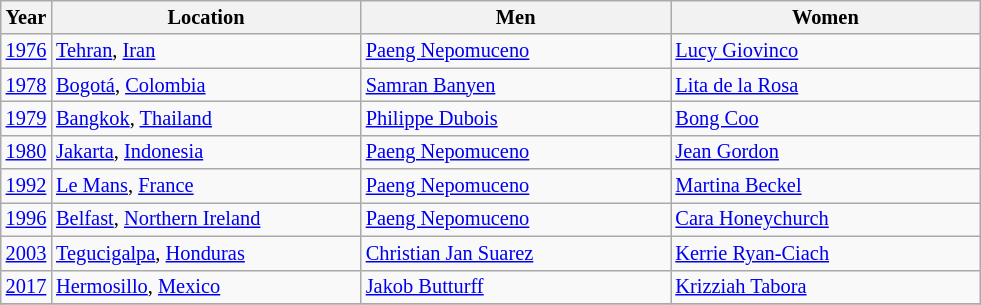<table class="wikitable sortable" style=font-size:85%>
<tr>
<th>Year</th>
<th width=200, class="unsortable">Location</th>
<th width=200, class="unsortable">Men</th>
<th width=200, class="unsortable">Women</th>
</tr>
<tr>
<td><a href='#'>1976</a></td>
<td> <a href='#'>Tehran</a>, <a href='#'>Iran</a></td>
<td> <a href='#'>Paeng Nepomuceno</a></td>
<td> <a href='#'>Lucy Giovinco</a></td>
</tr>
<tr>
<td><a href='#'>1978</a></td>
<td> <a href='#'>Bogotá</a>, <a href='#'>Colombia</a></td>
<td> <a href='#'>Samran Banyen</a></td>
<td> <a href='#'>Lita de la Rosa</a></td>
</tr>
<tr>
<td><a href='#'>1979</a></td>
<td> <a href='#'>Bangkok</a>, <a href='#'>Thailand</a></td>
<td> <a href='#'>Philippe Dubois</a></td>
<td> <a href='#'>Bong Coo</a></td>
</tr>
<tr>
<td><a href='#'>1980</a></td>
<td> <a href='#'>Jakarta</a>, <a href='#'>Indonesia</a></td>
<td> <a href='#'>Paeng Nepomuceno</a></td>
<td> <a href='#'>Jean Gordon</a></td>
</tr>
<tr>
<td><a href='#'>1992</a></td>
<td> <a href='#'>Le Mans</a>, <a href='#'>France</a></td>
<td> <a href='#'>Paeng Nepomuceno</a></td>
<td> <a href='#'>Martina Beckel</a></td>
</tr>
<tr>
<td><a href='#'>1996</a></td>
<td> <a href='#'>Belfast</a>, <a href='#'>Northern Ireland</a></td>
<td> <a href='#'>Paeng Nepomuceno</a></td>
<td> <a href='#'>Cara Honeychurch</a></td>
</tr>
<tr>
<td><a href='#'>2003</a></td>
<td> <a href='#'>Tegucigalpa</a>, <a href='#'>Honduras</a></td>
<td> <a href='#'>Christian Jan Suarez</a></td>
<td> <a href='#'>Kerrie Ryan-Ciach</a></td>
</tr>
<tr>
<td><a href='#'>2017</a></td>
<td> <a href='#'>Hermosillo</a>, <a href='#'>Mexico</a></td>
<td> <a href='#'>Jakob Butturff</a></td>
<td> <a href='#'>Krizziah Tabora</a></td>
</tr>
<tr>
</tr>
</table>
